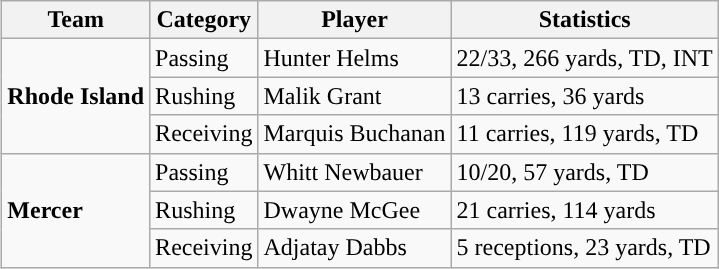<table class="wikitable" style="float: right;">
<tr>
<th>Team</th>
<th>Category</th>
<th>Player</th>
<th>Statistics</th>
</tr>
<tr>
<td rowspan=3><strong>Rhode Island</strong></td>
<td>Passing</td>
<td>Hunter Helms</td>
<td>22/33, 266 yards, TD, INT</td>
</tr>
<tr>
<td>Rushing</td>
<td>Malik Grant</td>
<td>13 carries, 36 yards</td>
</tr>
<tr>
<td>Receiving</td>
<td>Marquis Buchanan</td>
<td>11 carries, 119 yards, TD</td>
</tr>
<tr>
<td rowspan=3><strong>Mercer</strong></td>
<td>Passing</td>
<td>Whitt Newbauer</td>
<td>10/20, 57 yards, TD</td>
</tr>
<tr>
<td>Rushing</td>
<td>Dwayne McGee</td>
<td>21 carries, 114 yards</td>
</tr>
<tr>
<td>Receiving</td>
<td>Adjatay Dabbs</td>
<td>5 receptions, 23 yards, TD</td>
</tr>
</table>
